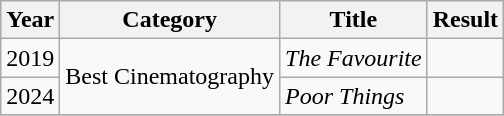<table class="wikitable">
<tr>
<th>Year</th>
<th>Category</th>
<th>Title</th>
<th>Result</th>
</tr>
<tr>
<td>2019</td>
<td rowspan="2">Best Cinematography</td>
<td><em>The Favourite</em></td>
<td></td>
</tr>
<tr>
<td>2024</td>
<td><em>Poor Things</em></td>
<td></td>
</tr>
<tr>
</tr>
</table>
